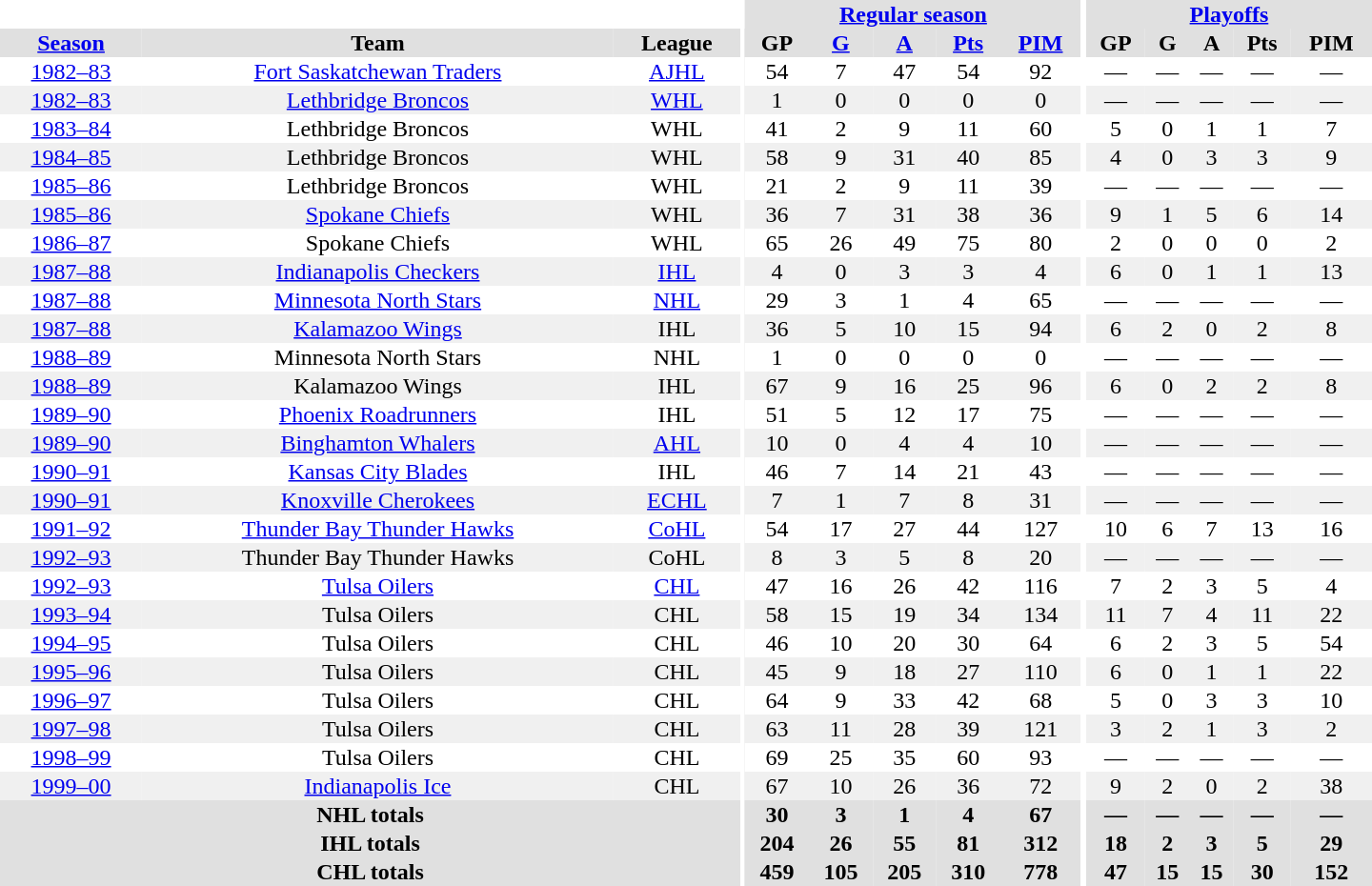<table border="0" cellpadding="1" cellspacing="0" style="text-align:center; width:60em">
<tr bgcolor="#e0e0e0">
<th colspan="3" bgcolor="#ffffff"></th>
<th rowspan="99" bgcolor="#ffffff"></th>
<th colspan="5"><a href='#'>Regular season</a></th>
<th rowspan="99" bgcolor="#ffffff"></th>
<th colspan="5"><a href='#'>Playoffs</a></th>
</tr>
<tr bgcolor="#e0e0e0">
<th><a href='#'>Season</a></th>
<th>Team</th>
<th>League</th>
<th>GP</th>
<th><a href='#'>G</a></th>
<th><a href='#'>A</a></th>
<th><a href='#'>Pts</a></th>
<th><a href='#'>PIM</a></th>
<th>GP</th>
<th>G</th>
<th>A</th>
<th>Pts</th>
<th>PIM</th>
</tr>
<tr>
<td><a href='#'>1982–83</a></td>
<td><a href='#'>Fort Saskatchewan Traders</a></td>
<td><a href='#'>AJHL</a></td>
<td>54</td>
<td>7</td>
<td>47</td>
<td>54</td>
<td>92</td>
<td>—</td>
<td>—</td>
<td>—</td>
<td>—</td>
<td>—</td>
</tr>
<tr bgcolor="#f0f0f0">
<td><a href='#'>1982–83</a></td>
<td><a href='#'>Lethbridge Broncos</a></td>
<td><a href='#'>WHL</a></td>
<td>1</td>
<td>0</td>
<td>0</td>
<td>0</td>
<td>0</td>
<td>—</td>
<td>—</td>
<td>—</td>
<td>—</td>
<td>—</td>
</tr>
<tr>
<td><a href='#'>1983–84</a></td>
<td>Lethbridge Broncos</td>
<td>WHL</td>
<td>41</td>
<td>2</td>
<td>9</td>
<td>11</td>
<td>60</td>
<td>5</td>
<td>0</td>
<td>1</td>
<td>1</td>
<td>7</td>
</tr>
<tr bgcolor="#f0f0f0">
<td><a href='#'>1984–85</a></td>
<td>Lethbridge Broncos</td>
<td>WHL</td>
<td>58</td>
<td>9</td>
<td>31</td>
<td>40</td>
<td>85</td>
<td>4</td>
<td>0</td>
<td>3</td>
<td>3</td>
<td>9</td>
</tr>
<tr>
<td><a href='#'>1985–86</a></td>
<td>Lethbridge Broncos</td>
<td>WHL</td>
<td>21</td>
<td>2</td>
<td>9</td>
<td>11</td>
<td>39</td>
<td>—</td>
<td>—</td>
<td>—</td>
<td>—</td>
<td>—</td>
</tr>
<tr bgcolor="#f0f0f0">
<td><a href='#'>1985–86</a></td>
<td><a href='#'>Spokane Chiefs</a></td>
<td>WHL</td>
<td>36</td>
<td>7</td>
<td>31</td>
<td>38</td>
<td>36</td>
<td>9</td>
<td>1</td>
<td>5</td>
<td>6</td>
<td>14</td>
</tr>
<tr>
<td><a href='#'>1986–87</a></td>
<td>Spokane Chiefs</td>
<td>WHL</td>
<td>65</td>
<td>26</td>
<td>49</td>
<td>75</td>
<td>80</td>
<td>2</td>
<td>0</td>
<td>0</td>
<td>0</td>
<td>2</td>
</tr>
<tr bgcolor="#f0f0f0">
<td><a href='#'>1987–88</a></td>
<td><a href='#'>Indianapolis Checkers</a></td>
<td><a href='#'>IHL</a></td>
<td>4</td>
<td>0</td>
<td>3</td>
<td>3</td>
<td>4</td>
<td>6</td>
<td>0</td>
<td>1</td>
<td>1</td>
<td>13</td>
</tr>
<tr>
<td><a href='#'>1987–88</a></td>
<td><a href='#'>Minnesota North Stars</a></td>
<td><a href='#'>NHL</a></td>
<td>29</td>
<td>3</td>
<td>1</td>
<td>4</td>
<td>65</td>
<td>—</td>
<td>—</td>
<td>—</td>
<td>—</td>
<td>—</td>
</tr>
<tr bgcolor="#f0f0f0">
<td><a href='#'>1987–88</a></td>
<td><a href='#'>Kalamazoo Wings</a></td>
<td>IHL</td>
<td>36</td>
<td>5</td>
<td>10</td>
<td>15</td>
<td>94</td>
<td>6</td>
<td>2</td>
<td>0</td>
<td>2</td>
<td>8</td>
</tr>
<tr>
<td><a href='#'>1988–89</a></td>
<td>Minnesota North Stars</td>
<td>NHL</td>
<td>1</td>
<td>0</td>
<td>0</td>
<td>0</td>
<td>0</td>
<td>—</td>
<td>—</td>
<td>—</td>
<td>—</td>
<td>—</td>
</tr>
<tr bgcolor="#f0f0f0">
<td><a href='#'>1988–89</a></td>
<td>Kalamazoo Wings</td>
<td>IHL</td>
<td>67</td>
<td>9</td>
<td>16</td>
<td>25</td>
<td>96</td>
<td>6</td>
<td>0</td>
<td>2</td>
<td>2</td>
<td>8</td>
</tr>
<tr>
<td><a href='#'>1989–90</a></td>
<td><a href='#'>Phoenix Roadrunners</a></td>
<td>IHL</td>
<td>51</td>
<td>5</td>
<td>12</td>
<td>17</td>
<td>75</td>
<td>—</td>
<td>—</td>
<td>—</td>
<td>—</td>
<td>—</td>
</tr>
<tr bgcolor="#f0f0f0">
<td><a href='#'>1989–90</a></td>
<td><a href='#'>Binghamton Whalers</a></td>
<td><a href='#'>AHL</a></td>
<td>10</td>
<td>0</td>
<td>4</td>
<td>4</td>
<td>10</td>
<td>—</td>
<td>—</td>
<td>—</td>
<td>—</td>
<td>—</td>
</tr>
<tr>
<td><a href='#'>1990–91</a></td>
<td><a href='#'>Kansas City Blades</a></td>
<td>IHL</td>
<td>46</td>
<td>7</td>
<td>14</td>
<td>21</td>
<td>43</td>
<td>—</td>
<td>—</td>
<td>—</td>
<td>—</td>
<td>—</td>
</tr>
<tr bgcolor="#f0f0f0">
<td><a href='#'>1990–91</a></td>
<td><a href='#'>Knoxville Cherokees</a></td>
<td><a href='#'>ECHL</a></td>
<td>7</td>
<td>1</td>
<td>7</td>
<td>8</td>
<td>31</td>
<td>—</td>
<td>—</td>
<td>—</td>
<td>—</td>
<td>—</td>
</tr>
<tr>
<td><a href='#'>1991–92</a></td>
<td><a href='#'>Thunder Bay Thunder Hawks</a></td>
<td><a href='#'>CoHL</a></td>
<td>54</td>
<td>17</td>
<td>27</td>
<td>44</td>
<td>127</td>
<td>10</td>
<td>6</td>
<td>7</td>
<td>13</td>
<td>16</td>
</tr>
<tr bgcolor="#f0f0f0">
<td><a href='#'>1992–93</a></td>
<td>Thunder Bay Thunder Hawks</td>
<td>CoHL</td>
<td>8</td>
<td>3</td>
<td>5</td>
<td>8</td>
<td>20</td>
<td>—</td>
<td>—</td>
<td>—</td>
<td>—</td>
<td>—</td>
</tr>
<tr>
<td><a href='#'>1992–93</a></td>
<td><a href='#'>Tulsa Oilers</a></td>
<td><a href='#'>CHL</a></td>
<td>47</td>
<td>16</td>
<td>26</td>
<td>42</td>
<td>116</td>
<td>7</td>
<td>2</td>
<td>3</td>
<td>5</td>
<td>4</td>
</tr>
<tr bgcolor="#f0f0f0">
<td><a href='#'>1993–94</a></td>
<td>Tulsa Oilers</td>
<td>CHL</td>
<td>58</td>
<td>15</td>
<td>19</td>
<td>34</td>
<td>134</td>
<td>11</td>
<td>7</td>
<td>4</td>
<td>11</td>
<td>22</td>
</tr>
<tr>
<td><a href='#'>1994–95</a></td>
<td>Tulsa Oilers</td>
<td>CHL</td>
<td>46</td>
<td>10</td>
<td>20</td>
<td>30</td>
<td>64</td>
<td>6</td>
<td>2</td>
<td>3</td>
<td>5</td>
<td>54</td>
</tr>
<tr bgcolor="#f0f0f0">
<td><a href='#'>1995–96</a></td>
<td>Tulsa Oilers</td>
<td>CHL</td>
<td>45</td>
<td>9</td>
<td>18</td>
<td>27</td>
<td>110</td>
<td>6</td>
<td>0</td>
<td>1</td>
<td>1</td>
<td>22</td>
</tr>
<tr>
<td><a href='#'>1996–97</a></td>
<td>Tulsa Oilers</td>
<td>CHL</td>
<td>64</td>
<td>9</td>
<td>33</td>
<td>42</td>
<td>68</td>
<td>5</td>
<td>0</td>
<td>3</td>
<td>3</td>
<td>10</td>
</tr>
<tr bgcolor="#f0f0f0">
<td><a href='#'>1997–98</a></td>
<td>Tulsa Oilers</td>
<td>CHL</td>
<td>63</td>
<td>11</td>
<td>28</td>
<td>39</td>
<td>121</td>
<td>3</td>
<td>2</td>
<td>1</td>
<td>3</td>
<td>2</td>
</tr>
<tr>
<td><a href='#'>1998–99</a></td>
<td>Tulsa Oilers</td>
<td>CHL</td>
<td>69</td>
<td>25</td>
<td>35</td>
<td>60</td>
<td>93</td>
<td>—</td>
<td>—</td>
<td>—</td>
<td>—</td>
<td>—</td>
</tr>
<tr bgcolor="#f0f0f0">
<td><a href='#'>1999–00</a></td>
<td><a href='#'>Indianapolis Ice</a></td>
<td>CHL</td>
<td>67</td>
<td>10</td>
<td>26</td>
<td>36</td>
<td>72</td>
<td>9</td>
<td>2</td>
<td>0</td>
<td>2</td>
<td>38</td>
</tr>
<tr>
</tr>
<tr ALIGN="center" bgcolor="#e0e0e0">
<th colspan="3">NHL totals</th>
<th ALIGN="center">30</th>
<th ALIGN="center">3</th>
<th ALIGN="center">1</th>
<th ALIGN="center">4</th>
<th ALIGN="center">67</th>
<th ALIGN="center">—</th>
<th ALIGN="center">—</th>
<th ALIGN="center">—</th>
<th ALIGN="center">—</th>
<th ALIGN="center">—</th>
</tr>
<tr>
</tr>
<tr ALIGN="center" bgcolor="#e0e0e0">
<th colspan="3">IHL totals</th>
<th ALIGN="center">204</th>
<th ALIGN="center">26</th>
<th ALIGN="center">55</th>
<th ALIGN="center">81</th>
<th ALIGN="center">312</th>
<th ALIGN="center">18</th>
<th ALIGN="center">2</th>
<th ALIGN="center">3</th>
<th ALIGN="center">5</th>
<th ALIGN="center">29</th>
</tr>
<tr>
</tr>
<tr ALIGN="center" bgcolor="#e0e0e0">
<th colspan="3">CHL totals</th>
<th ALIGN="center">459</th>
<th ALIGN="center">105</th>
<th ALIGN="center">205</th>
<th ALIGN="center">310</th>
<th ALIGN="center">778</th>
<th ALIGN="center">47</th>
<th ALIGN="center">15</th>
<th ALIGN="center">15</th>
<th ALIGN="center">30</th>
<th ALIGN="center">152</th>
</tr>
</table>
